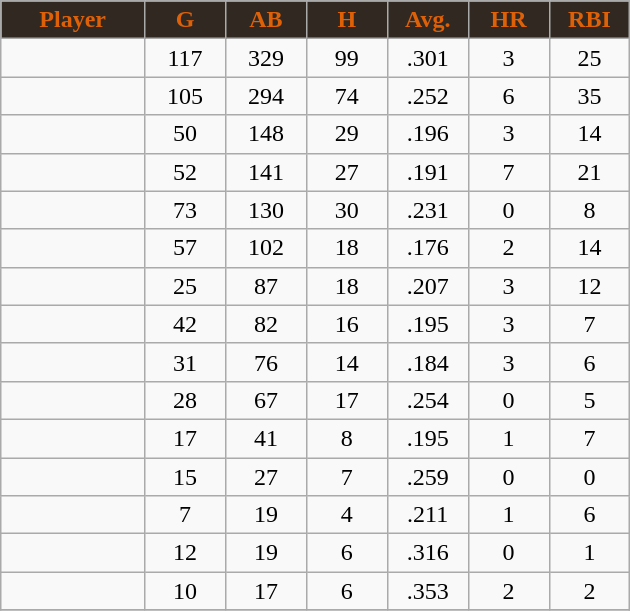<table class="wikitable sortable">
<tr>
<th style="background:#312821;color:#de6108;" width="16%">Player</th>
<th style="background:#312821;color:#de6108;" width="9%">G</th>
<th style="background:#312821;color:#de6108;" width="9%">AB</th>
<th style="background:#312821;color:#de6108;" width="9%">H</th>
<th style="background:#312821;color:#de6108;" width="9%">Avg.</th>
<th style="background:#312821;color:#de6108;" width="9%">HR</th>
<th style="background:#312821;color:#de6108;" width="9%">RBI</th>
</tr>
<tr align="center">
<td></td>
<td>117</td>
<td>329</td>
<td>99</td>
<td>.301</td>
<td>3</td>
<td>25</td>
</tr>
<tr align="center">
<td></td>
<td>105</td>
<td>294</td>
<td>74</td>
<td>.252</td>
<td>6</td>
<td>35</td>
</tr>
<tr align="center">
<td></td>
<td>50</td>
<td>148</td>
<td>29</td>
<td>.196</td>
<td>3</td>
<td>14</td>
</tr>
<tr align="center">
<td></td>
<td>52</td>
<td>141</td>
<td>27</td>
<td>.191</td>
<td>7</td>
<td>21</td>
</tr>
<tr align="center">
<td></td>
<td>73</td>
<td>130</td>
<td>30</td>
<td>.231</td>
<td>0</td>
<td>8</td>
</tr>
<tr align="center">
<td></td>
<td>57</td>
<td>102</td>
<td>18</td>
<td>.176</td>
<td>2</td>
<td>14</td>
</tr>
<tr align="center">
<td></td>
<td>25</td>
<td>87</td>
<td>18</td>
<td>.207</td>
<td>3</td>
<td>12</td>
</tr>
<tr align="center">
<td></td>
<td>42</td>
<td>82</td>
<td>16</td>
<td>.195</td>
<td>3</td>
<td>7</td>
</tr>
<tr align="center">
<td></td>
<td>31</td>
<td>76</td>
<td>14</td>
<td>.184</td>
<td>3</td>
<td>6</td>
</tr>
<tr align="center">
<td></td>
<td>28</td>
<td>67</td>
<td>17</td>
<td>.254</td>
<td>0</td>
<td>5</td>
</tr>
<tr align="center">
<td></td>
<td>17</td>
<td>41</td>
<td>8</td>
<td>.195</td>
<td>1</td>
<td>7</td>
</tr>
<tr align="center">
<td></td>
<td>15</td>
<td>27</td>
<td>7</td>
<td>.259</td>
<td>0</td>
<td>0</td>
</tr>
<tr align="center">
<td></td>
<td>7</td>
<td>19</td>
<td>4</td>
<td>.211</td>
<td>1</td>
<td>6</td>
</tr>
<tr align="center">
<td></td>
<td>12</td>
<td>19</td>
<td>6</td>
<td>.316</td>
<td>0</td>
<td>1</td>
</tr>
<tr align="center">
<td></td>
<td>10</td>
<td>17</td>
<td>6</td>
<td>.353</td>
<td>2</td>
<td>2</td>
</tr>
<tr align="center">
</tr>
</table>
